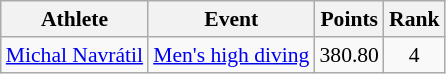<table class=wikitable style="font-size:90%;">
<tr>
<th>Athlete</th>
<th>Event</th>
<th>Points</th>
<th>Rank</th>
</tr>
<tr align=center>
<td align=left><a href='#'>Michal Navrátil</a></td>
<td align=left><a href='#'>Men's high diving</a></td>
<td>380.80</td>
<td>4</td>
</tr>
</table>
